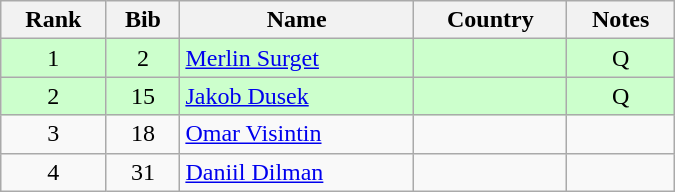<table class="wikitable" style="text-align:center; width:450px">
<tr>
<th>Rank</th>
<th>Bib</th>
<th>Name</th>
<th>Country</th>
<th>Notes</th>
</tr>
<tr bgcolor=ccffcc>
<td>1</td>
<td>2</td>
<td align=left><a href='#'>Merlin Surget</a></td>
<td align=left></td>
<td>Q</td>
</tr>
<tr bgcolor=ccffcc>
<td>2</td>
<td>15</td>
<td align=left><a href='#'>Jakob Dusek</a></td>
<td align=left></td>
<td>Q</td>
</tr>
<tr>
<td>3</td>
<td>18</td>
<td align=left><a href='#'>Omar Visintin</a></td>
<td align=left></td>
<td></td>
</tr>
<tr>
<td>4</td>
<td>31</td>
<td align=left><a href='#'>Daniil Dilman</a></td>
<td align=left></td>
<td></td>
</tr>
</table>
